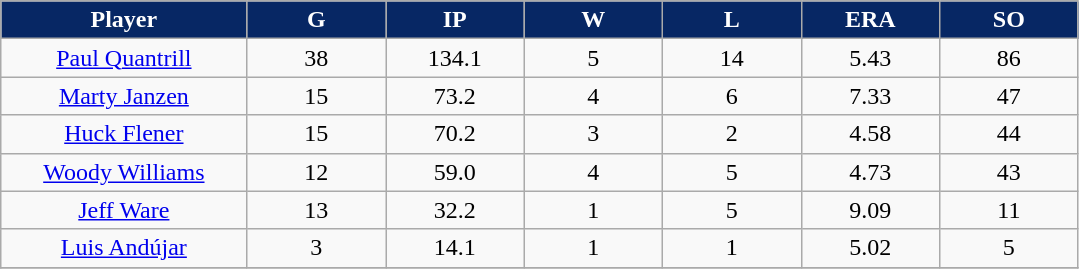<table class="wikitable sortable">
<tr>
<th style="background:#072764;color:white;" width="16%">Player</th>
<th style="background:#072764;color:white;" width="9%">G</th>
<th style="background:#072764;color:white;" width="9%">IP</th>
<th style="background:#072764;color:white;" width="9%">W</th>
<th style="background:#072764;color:white;" width="9%">L</th>
<th style="background:#072764;color:white;" width="9%">ERA</th>
<th style="background:#072764;color:white;" width="9%">SO</th>
</tr>
<tr align="center">
<td><a href='#'>Paul Quantrill</a></td>
<td>38</td>
<td>134.1</td>
<td>5</td>
<td>14</td>
<td>5.43</td>
<td>86</td>
</tr>
<tr align="center">
<td><a href='#'>Marty Janzen</a></td>
<td>15</td>
<td>73.2</td>
<td>4</td>
<td>6</td>
<td>7.33</td>
<td>47</td>
</tr>
<tr align=center>
<td><a href='#'>Huck Flener</a></td>
<td>15</td>
<td>70.2</td>
<td>3</td>
<td>2</td>
<td>4.58</td>
<td>44</td>
</tr>
<tr align=center>
<td><a href='#'>Woody Williams</a></td>
<td>12</td>
<td>59.0</td>
<td>4</td>
<td>5</td>
<td>4.73</td>
<td>43</td>
</tr>
<tr align=center>
<td><a href='#'>Jeff Ware</a></td>
<td>13</td>
<td>32.2</td>
<td>1</td>
<td>5</td>
<td>9.09</td>
<td>11</td>
</tr>
<tr align="center">
<td><a href='#'>Luis Andújar</a></td>
<td>3</td>
<td>14.1</td>
<td>1</td>
<td>1</td>
<td>5.02</td>
<td>5</td>
</tr>
<tr align="center">
</tr>
</table>
